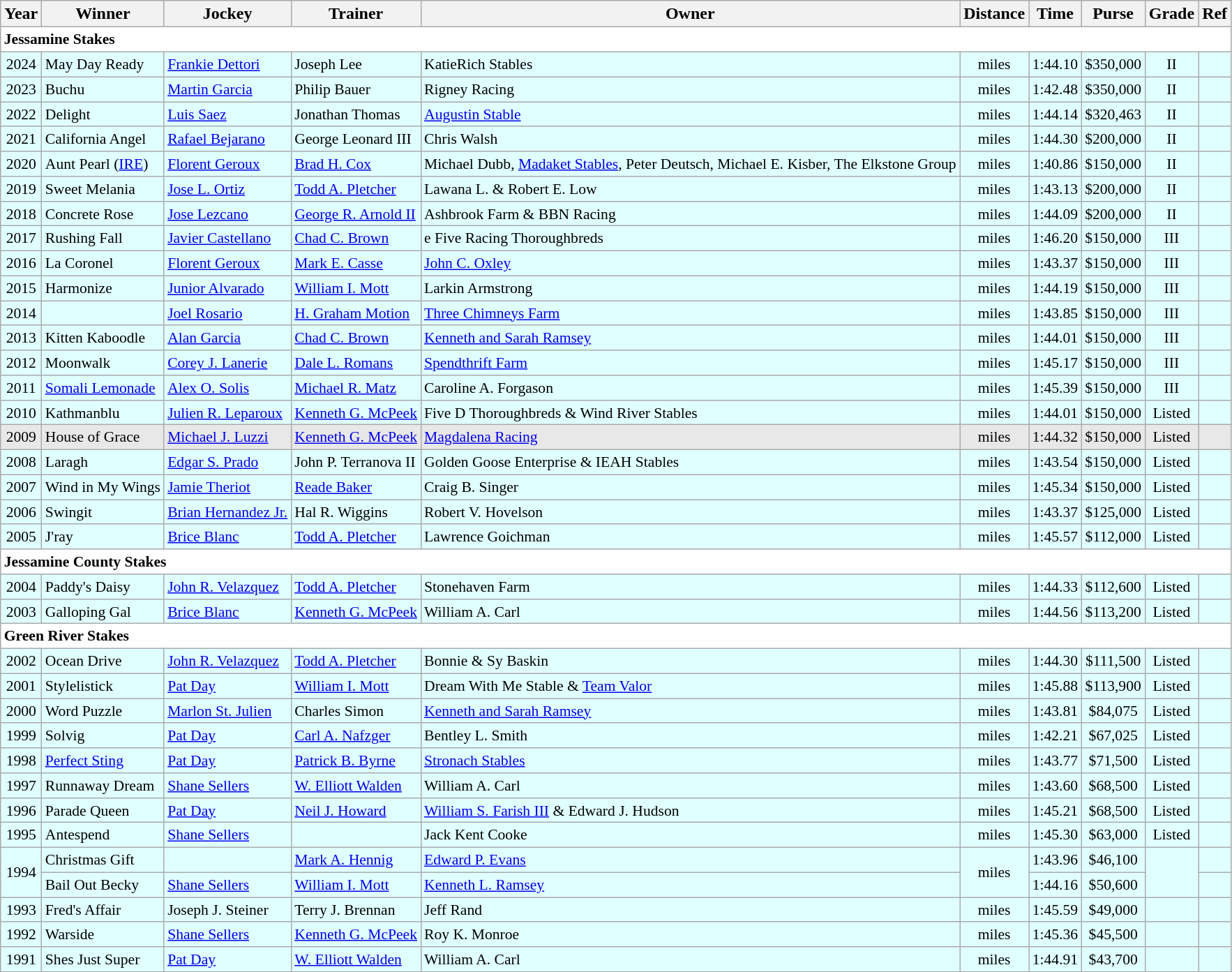<table class="wikitable sortable">
<tr>
<th>Year</th>
<th>Winner</th>
<th>Jockey</th>
<th>Trainer</th>
<th>Owner</th>
<th>Distance</th>
<th>Time</th>
<th>Purse</th>
<th>Grade</th>
<th>Ref</th>
</tr>
<tr style="font-size:90%; background-color:white">
<td align="left" colspan=11><strong>Jessamine Stakes</strong></td>
</tr>
<tr style="font-size:90%; background-color:lightcyan">
<td align=center>2024</td>
<td>May Day Ready</td>
<td><a href='#'>Frankie Dettori</a></td>
<td>Joseph Lee</td>
<td>KatieRich Stables</td>
<td align=center> miles</td>
<td align=center>1:44.10</td>
<td align=center>$350,000</td>
<td align=center>II</td>
<td></td>
</tr>
<tr style="font-size:90%; background-color:lightcyan">
<td align=center>2023</td>
<td>Buchu</td>
<td><a href='#'>Martin Garcia</a></td>
<td>Philip Bauer</td>
<td>Rigney Racing</td>
<td align=center> miles</td>
<td align=center>1:42.48</td>
<td align=center>$350,000</td>
<td align=center>II</td>
<td></td>
</tr>
<tr style="font-size:90%; background-color:lightcyan">
<td align=center>2022</td>
<td>Delight</td>
<td><a href='#'>Luis Saez</a></td>
<td>Jonathan Thomas</td>
<td><a href='#'>Augustin Stable</a></td>
<td align=center> miles</td>
<td align=center>1:44.14</td>
<td align=center>$320,463</td>
<td align=center>II</td>
<td></td>
</tr>
<tr style="font-size:90%; background-color:lightcyan">
<td align=center>2021</td>
<td>California Angel</td>
<td><a href='#'>Rafael Bejarano</a></td>
<td>George Leonard III</td>
<td>Chris Walsh</td>
<td align=center> miles</td>
<td align=center>1:44.30</td>
<td align=center>$200,000</td>
<td align=center>II</td>
<td></td>
</tr>
<tr style="font-size:90%; background-color:lightcyan">
<td align=center>2020</td>
<td>Aunt Pearl (<a href='#'>IRE</a>)</td>
<td><a href='#'>Florent Geroux</a></td>
<td><a href='#'>Brad H. Cox</a></td>
<td>Michael Dubb, <a href='#'>Madaket Stables</a>, Peter Deutsch, Michael E. Kisber, The Elkstone Group</td>
<td align=center> miles</td>
<td align=center>1:40.86</td>
<td align=center>$150,000</td>
<td align=center>II</td>
<td></td>
</tr>
<tr style="font-size:90%; background-color:lightcyan">
<td align=center>2019</td>
<td>Sweet Melania</td>
<td><a href='#'>Jose L. Ortiz</a></td>
<td><a href='#'>Todd A. Pletcher</a></td>
<td>Lawana L. & Robert E. Low</td>
<td align=center> miles</td>
<td align=center>1:43.13</td>
<td align=center>$200,000</td>
<td align=center>II</td>
<td></td>
</tr>
<tr style="font-size:90%; background-color:lightcyan">
<td align=center>2018</td>
<td>Concrete Rose</td>
<td><a href='#'>Jose Lezcano</a></td>
<td><a href='#'>George R. Arnold II</a></td>
<td>Ashbrook Farm & BBN Racing</td>
<td align=center> miles</td>
<td align=center>1:44.09</td>
<td align=center>$200,000</td>
<td align=center>II</td>
<td></td>
</tr>
<tr style="font-size:90%; background-color:lightcyan">
<td align=center>2017</td>
<td>Rushing Fall</td>
<td><a href='#'>Javier Castellano</a></td>
<td><a href='#'>Chad C. Brown</a></td>
<td>e Five Racing Thoroughbreds</td>
<td align=center> miles</td>
<td align=center>1:46.20</td>
<td align=center>$150,000</td>
<td align=center>III</td>
<td></td>
</tr>
<tr style="font-size:90%; background-color:lightcyan">
<td align=center>2016</td>
<td>La Coronel</td>
<td><a href='#'>Florent Geroux</a></td>
<td><a href='#'>Mark E. Casse</a></td>
<td><a href='#'>John C. Oxley</a></td>
<td align=center> miles</td>
<td align=center>1:43.37</td>
<td align=center>$150,000</td>
<td align=center>III</td>
<td></td>
</tr>
<tr style="font-size:90%; background-color:lightcyan">
<td align=center>2015</td>
<td>Harmonize</td>
<td><a href='#'>Junior Alvarado</a></td>
<td><a href='#'>William I. Mott</a></td>
<td>Larkin Armstrong</td>
<td align=center> miles</td>
<td align=center>1:44.19</td>
<td align=center>$150,000</td>
<td align=center>III</td>
<td></td>
</tr>
<tr style="font-size:90%; background-color:lightcyan">
<td align=center>2014</td>
<td></td>
<td><a href='#'>Joel Rosario</a></td>
<td><a href='#'>H. Graham Motion</a></td>
<td><a href='#'>Three Chimneys Farm</a></td>
<td align=center> miles</td>
<td align=center>1:43.85</td>
<td align=center>$150,000</td>
<td align=center>III</td>
<td></td>
</tr>
<tr style="font-size:90%; background-color:lightcyan">
<td align=center>2013</td>
<td>Kitten Kaboodle</td>
<td><a href='#'>Alan Garcia</a></td>
<td><a href='#'>Chad C. Brown</a></td>
<td><a href='#'>Kenneth and Sarah Ramsey</a></td>
<td align=center> miles</td>
<td align=center>1:44.01</td>
<td align=center>$150,000</td>
<td align=center>III</td>
<td></td>
</tr>
<tr style="font-size:90%; background-color:lightcyan">
<td align=center>2012</td>
<td>Moonwalk</td>
<td><a href='#'>Corey J. Lanerie</a></td>
<td><a href='#'>Dale L. Romans</a></td>
<td><a href='#'>Spendthrift Farm</a></td>
<td align=center> miles</td>
<td align=center>1:45.17</td>
<td align=center>$150,000</td>
<td align=center>III</td>
<td></td>
</tr>
<tr style="font-size:90%; background-color:lightcyan">
<td align=center>2011</td>
<td><a href='#'>Somali Lemonade</a></td>
<td><a href='#'>Alex O. Solis</a></td>
<td><a href='#'>Michael R. Matz</a></td>
<td>Caroline A. Forgason</td>
<td align=center> miles</td>
<td align=center>1:45.39</td>
<td align=center>$150,000</td>
<td align=center>III</td>
<td></td>
</tr>
<tr style="font-size:90%; background-color:lightcyan">
<td align=center>2010</td>
<td>Kathmanblu</td>
<td><a href='#'>Julien R. Leparoux</a></td>
<td><a href='#'>Kenneth G. McPeek</a></td>
<td>Five D Thoroughbreds & Wind River Stables</td>
<td align=center> miles</td>
<td align=center>1:44.01</td>
<td align=center>$150,000</td>
<td align=center>Listed</td>
<td></td>
</tr>
<tr style="font-size:90%; background-color:#E8E8E8">
<td align=center>2009</td>
<td>House of Grace</td>
<td><a href='#'>Michael J. Luzzi</a></td>
<td><a href='#'>Kenneth G. McPeek</a></td>
<td><a href='#'>Magdalena Racing</a></td>
<td align=center> miles</td>
<td align=center>1:44.32</td>
<td align=center>$150,000</td>
<td align=center>Listed</td>
<td></td>
</tr>
<tr style="font-size:90%; background-color:lightcyan">
<td align=center>2008</td>
<td>Laragh</td>
<td><a href='#'>Edgar S. Prado</a></td>
<td>John P. Terranova II</td>
<td>Golden Goose Enterprise & IEAH Stables</td>
<td align=center> miles</td>
<td align=center>1:43.54</td>
<td align=center>$150,000</td>
<td align=center>Listed</td>
<td></td>
</tr>
<tr style="font-size:90%; background-color:lightcyan">
<td align=center>2007</td>
<td>Wind in My Wings</td>
<td><a href='#'>Jamie Theriot</a></td>
<td><a href='#'>Reade Baker</a></td>
<td>Craig B. Singer</td>
<td align=center> miles</td>
<td align=center>1:45.34</td>
<td align=center>$150,000</td>
<td align=center>Listed</td>
<td></td>
</tr>
<tr style="font-size:90%; background-color:lightcyan">
<td align=center>2006</td>
<td>Swingit</td>
<td><a href='#'>Brian Hernandez Jr.</a></td>
<td>Hal R. Wiggins</td>
<td>Robert V. Hovelson</td>
<td align=center> miles</td>
<td align=center>1:43.37</td>
<td align=center>$125,000</td>
<td align=center>Listed</td>
<td></td>
</tr>
<tr style="font-size:90%; background-color:lightcyan">
<td align=center>2005</td>
<td>J'ray</td>
<td><a href='#'>Brice Blanc</a></td>
<td><a href='#'>Todd A. Pletcher</a></td>
<td>Lawrence Goichman</td>
<td align=center> miles</td>
<td align=center>1:45.57</td>
<td align=center>$112,000</td>
<td align=center>Listed</td>
<td></td>
</tr>
<tr style="font-size:90%; background-color:white">
<td align="left" colspan=11><strong>Jessamine County Stakes</strong></td>
</tr>
<tr style="font-size:90%; background-color:lightcyan">
<td align=center>2004</td>
<td>Paddy's Daisy</td>
<td><a href='#'>John R. Velazquez</a></td>
<td><a href='#'>Todd A. Pletcher</a></td>
<td>Stonehaven Farm</td>
<td align=center> miles</td>
<td align=center>1:44.33</td>
<td align=center>$112,600</td>
<td align=center>Listed</td>
<td></td>
</tr>
<tr style="font-size:90%; background-color:lightcyan">
<td align=center>2003</td>
<td>Galloping Gal</td>
<td><a href='#'>Brice Blanc</a></td>
<td><a href='#'>Kenneth G. McPeek</a></td>
<td>William A. Carl</td>
<td align=center> miles</td>
<td align=center>1:44.56</td>
<td align=center>$113,200</td>
<td align=center>Listed</td>
<td></td>
</tr>
<tr style="font-size:90%; background-color:white">
<td align="left" colspan=11><strong>Green River Stakes</strong></td>
</tr>
<tr style="font-size:90%; background-color:lightcyan">
<td align=center>2002</td>
<td>Ocean Drive</td>
<td><a href='#'>John R. Velazquez</a></td>
<td><a href='#'>Todd A. Pletcher</a></td>
<td>Bonnie & Sy Baskin</td>
<td align=center> miles</td>
<td align=center>1:44.30</td>
<td align=center>$111,500</td>
<td align=center>Listed</td>
<td></td>
</tr>
<tr style="font-size:90%; background-color:lightcyan">
<td align=center>2001</td>
<td>Stylelistick</td>
<td><a href='#'>Pat Day</a></td>
<td><a href='#'>William I. Mott</a></td>
<td>Dream With Me Stable & <a href='#'>Team Valor</a></td>
<td align=center> miles</td>
<td align=center>1:45.88</td>
<td align=center>$113,900</td>
<td align=center>Listed</td>
<td></td>
</tr>
<tr style="font-size:90%; background-color:lightcyan">
<td align=center>2000</td>
<td>Word Puzzle</td>
<td><a href='#'>Marlon St. Julien</a></td>
<td>Charles Simon</td>
<td><a href='#'>Kenneth and Sarah Ramsey</a></td>
<td align=center> miles</td>
<td align=center>1:43.81</td>
<td align=center>$84,075</td>
<td align=center>Listed</td>
<td></td>
</tr>
<tr style="font-size:90%; background-color:lightcyan">
<td align=center>1999</td>
<td>Solvig</td>
<td><a href='#'>Pat Day</a></td>
<td><a href='#'>Carl A. Nafzger</a></td>
<td>Bentley L. Smith</td>
<td align=center> miles</td>
<td align=center>1:42.21</td>
<td align=center>$67,025</td>
<td align=center>Listed</td>
<td></td>
</tr>
<tr style="font-size:90%; background-color:lightcyan">
<td align=center>1998</td>
<td><a href='#'>Perfect Sting</a></td>
<td><a href='#'>Pat Day</a></td>
<td><a href='#'>Patrick B. Byrne</a></td>
<td><a href='#'>Stronach Stables</a></td>
<td align=center> miles</td>
<td align=center>1:43.77</td>
<td align=center>$71,500</td>
<td align=center>Listed</td>
<td></td>
</tr>
<tr style="font-size:90%; background-color:lightcyan">
<td align=center>1997</td>
<td>Runnaway Dream</td>
<td><a href='#'>Shane Sellers</a></td>
<td><a href='#'>W. Elliott Walden</a></td>
<td>William A. Carl</td>
<td align=center> miles</td>
<td align=center>1:43.60</td>
<td align=center>$68,500</td>
<td align=center>Listed</td>
<td></td>
</tr>
<tr style="font-size:90%; background-color:lightcyan">
<td align=center>1996</td>
<td>Parade Queen</td>
<td><a href='#'>Pat Day</a></td>
<td><a href='#'>Neil J. Howard</a></td>
<td><a href='#'>William S. Farish III</a> & Edward J. Hudson</td>
<td align=center> miles</td>
<td align=center>1:45.21</td>
<td align=center>$68,500</td>
<td align=center>Listed</td>
<td></td>
</tr>
<tr style="font-size:90%; background-color:lightcyan">
<td align=center>1995</td>
<td>Antespend</td>
<td><a href='#'>Shane Sellers</a></td>
<td></td>
<td>Jack Kent Cooke</td>
<td align=center> miles</td>
<td align=center>1:45.30</td>
<td align=center>$63,000</td>
<td align=center>Listed</td>
<td></td>
</tr>
<tr style="font-size:90%; background-color:lightcyan">
<td align=center rowspan=2>1994</td>
<td>Christmas Gift</td>
<td></td>
<td><a href='#'>Mark A. Hennig</a></td>
<td><a href='#'>Edward P. Evans</a></td>
<td align=center rowspan=2> miles</td>
<td align=center>1:43.96</td>
<td align=center>$46,100</td>
<td align=center rowspan=2></td>
<td></td>
</tr>
<tr style="font-size:90%; background-color:lightcyan">
<td>Bail Out Becky</td>
<td><a href='#'>Shane Sellers</a></td>
<td><a href='#'>William I. Mott</a></td>
<td><a href='#'>Kenneth L. Ramsey</a></td>
<td align=center>1:44.16</td>
<td align=center>$50,600</td>
<td></td>
</tr>
<tr style="font-size:90%; background-color:lightcyan">
<td align=center>1993</td>
<td>Fred's Affair</td>
<td>Joseph J. Steiner</td>
<td>Terry J. Brennan</td>
<td>Jeff Rand</td>
<td align=center> miles</td>
<td align=center>1:45.59</td>
<td align=center>$49,000</td>
<td align=center></td>
<td></td>
</tr>
<tr style="font-size:90%; background-color:lightcyan">
<td align=center>1992</td>
<td>Warside</td>
<td><a href='#'>Shane Sellers</a></td>
<td><a href='#'>Kenneth G. McPeek</a></td>
<td>Roy K. Monroe</td>
<td align=center> miles</td>
<td align=center>1:45.36</td>
<td align=center>$45,500</td>
<td align=center></td>
<td></td>
</tr>
<tr style="font-size:90%; background-color:lightcyan">
<td align=center>1991</td>
<td>Shes Just Super</td>
<td><a href='#'>Pat Day</a></td>
<td><a href='#'>W. Elliott Walden</a></td>
<td>William A. Carl</td>
<td align=center> miles</td>
<td align=center>1:44.91</td>
<td align=center>$43,700</td>
<td align=center></td>
<td></td>
</tr>
</table>
